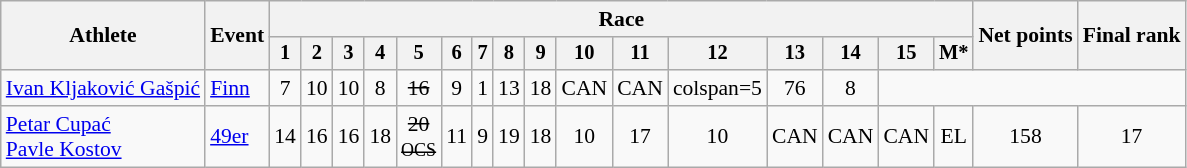<table class="wikitable" style="font-size:90%">
<tr>
<th rowspan="2">Athlete</th>
<th rowspan="2">Event</th>
<th colspan=16>Race</th>
<th rowspan=2>Net points</th>
<th rowspan=2>Final rank</th>
</tr>
<tr style="font-size:95%">
<th>1</th>
<th>2</th>
<th>3</th>
<th>4</th>
<th>5</th>
<th>6</th>
<th>7</th>
<th>8</th>
<th>9</th>
<th>10</th>
<th>11</th>
<th>12</th>
<th>13</th>
<th>14</th>
<th>15</th>
<th>M*</th>
</tr>
<tr align=center>
<td align=left><a href='#'>Ivan Kljaković Gašpić</a></td>
<td align=left><a href='#'>Finn</a></td>
<td>7</td>
<td>10</td>
<td>10</td>
<td>8</td>
<td><s>16</s></td>
<td>9</td>
<td>1</td>
<td>13</td>
<td>18</td>
<td>CAN</td>
<td>CAN</td>
<td>colspan=5 </td>
<td>76</td>
<td>8</td>
</tr>
<tr align=center>
<td align=left><a href='#'>Petar Cupać</a><br><a href='#'>Pavle Kostov</a></td>
<td align=left><a href='#'>49er</a></td>
<td>14</td>
<td>16</td>
<td>16</td>
<td>18</td>
<td><s>20<br><small>OCS</small></s></td>
<td>11</td>
<td>9</td>
<td>19</td>
<td>18</td>
<td>10</td>
<td>17</td>
<td>10</td>
<td>CAN</td>
<td>CAN</td>
<td>CAN</td>
<td>EL</td>
<td>158</td>
<td>17</td>
</tr>
</table>
